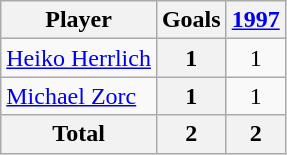<table class="wikitable sortable" style="text-align:center;">
<tr>
<th>Player</th>
<th>Goals</th>
<th><a href='#'>1997</a></th>
</tr>
<tr>
<td align="left"> <a href='#'>Heiko Herrlich</a></td>
<th>1</th>
<td>1</td>
</tr>
<tr>
<td align="left"> <a href='#'>Michael Zorc</a></td>
<th>1</th>
<td>1</td>
</tr>
<tr class="sortbottom">
<th>Total</th>
<th>2</th>
<th>2</th>
</tr>
</table>
